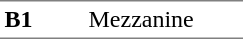<table border=0 cellspacing=0 cellpadding=3>
<tr>
<td style="border-bottom:solid 1px gray;border-top:solid 1px gray;" width=50 valign=top><strong>B1</strong></td>
<td style="border-top:solid 1px gray;border-bottom:solid 1px gray;" width=100 valign=top>Mezzanine</td>
</tr>
</table>
